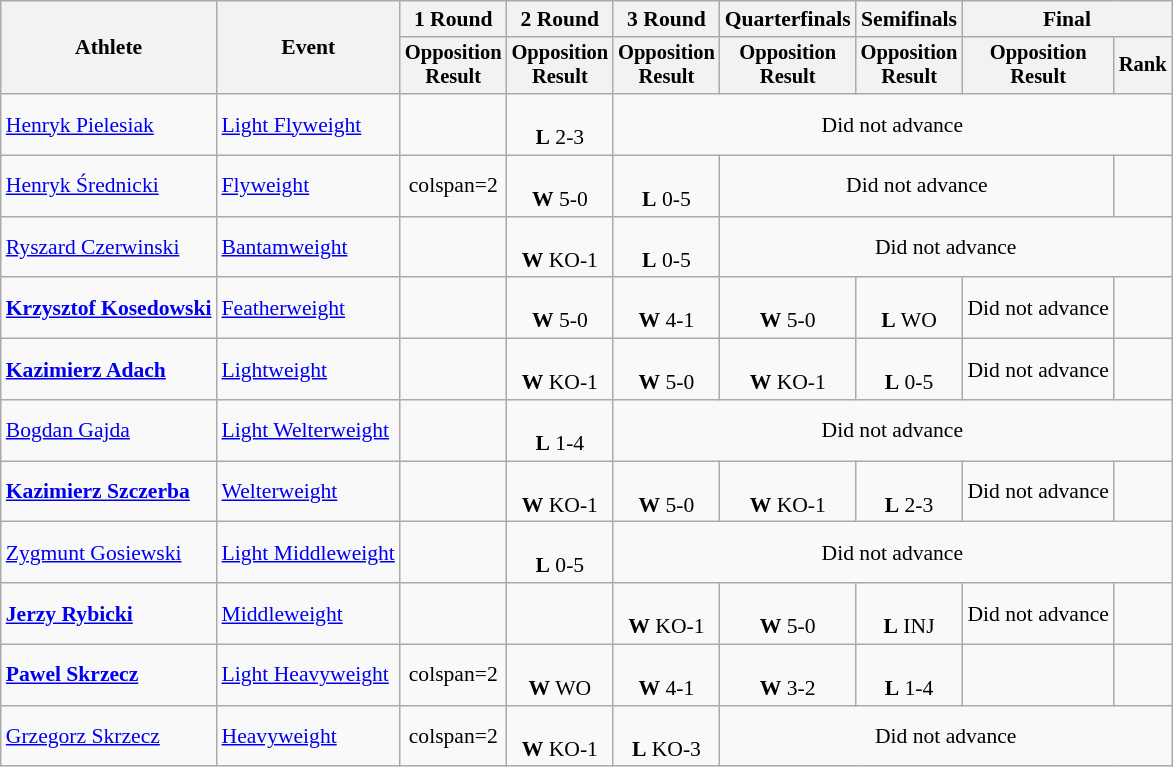<table class="wikitable" style="font-size:90%">
<tr>
<th rowspan="2">Athlete</th>
<th rowspan="2">Event</th>
<th>1 Round</th>
<th>2 Round</th>
<th>3 Round</th>
<th>Quarterfinals</th>
<th>Semifinals</th>
<th colspan=2>Final</th>
</tr>
<tr style="font-size:95%">
<th>Opposition<br>Result</th>
<th>Opposition<br>Result</th>
<th>Opposition<br>Result</th>
<th>Opposition<br>Result</th>
<th>Opposition<br>Result</th>
<th>Opposition<br>Result</th>
<th>Rank</th>
</tr>
<tr align=center>
<td align=left><a href='#'>Henryk Pielesiak</a></td>
<td align=left><a href='#'>Light Flyweight</a></td>
<td></td>
<td><br><strong>L</strong> 2-3</td>
<td colspan=5>Did not advance</td>
</tr>
<tr align=center>
<td align=left><a href='#'>Henryk Średnicki</a></td>
<td align=left><a href='#'>Flyweight</a></td>
<td>colspan=2 </td>
<td><br><strong>W</strong> 5-0</td>
<td><br><strong>L</strong> 0-5</td>
<td colspan=3>Did not advance</td>
</tr>
<tr align=center>
<td align=left><a href='#'>Ryszard Czerwinski</a></td>
<td align=left><a href='#'>Bantamweight</a></td>
<td></td>
<td><br><strong>W</strong> KO-1</td>
<td><br><strong>L</strong> 0-5</td>
<td colspan=4>Did not advance</td>
</tr>
<tr align=center>
<td align=left><strong><a href='#'>Krzysztof Kosedowski</a></strong></td>
<td align=left><a href='#'>Featherweight</a></td>
<td></td>
<td><br><strong>W</strong> 5-0</td>
<td><br><strong>W</strong> 4-1</td>
<td><br><strong>W</strong> 5-0</td>
<td><br><strong>L</strong> WO</td>
<td>Did not advance</td>
<td></td>
</tr>
<tr align=center>
<td align=left><strong><a href='#'>Kazimierz Adach</a></strong></td>
<td align=left><a href='#'>Lightweight</a></td>
<td></td>
<td><br><strong>W</strong> KO-1</td>
<td><br><strong>W</strong> 5-0</td>
<td><br><strong>W</strong> KO-1</td>
<td><br><strong>L</strong> 0-5</td>
<td>Did not advance</td>
<td></td>
</tr>
<tr align=center>
<td align=left><a href='#'>Bogdan Gajda</a></td>
<td align=left><a href='#'>Light Welterweight</a></td>
<td></td>
<td><br><strong>L</strong> 1-4</td>
<td colspan=5>Did not advance</td>
</tr>
<tr align=center>
<td align=left><strong><a href='#'>Kazimierz Szczerba</a></strong></td>
<td align=left><a href='#'>Welterweight</a></td>
<td></td>
<td><br><strong>W</strong> KO-1</td>
<td><br><strong>W</strong> 5-0</td>
<td><br><strong>W</strong> KO-1</td>
<td><br><strong>L</strong> 2-3</td>
<td>Did not advance</td>
<td></td>
</tr>
<tr align=center>
<td align=left><a href='#'>Zygmunt Gosiewski</a></td>
<td align=left><a href='#'>Light Middleweight</a></td>
<td></td>
<td><br><strong>L</strong> 0-5</td>
<td colspan=5>Did not advance</td>
</tr>
<tr align=center>
<td align=left><strong><a href='#'>Jerzy Rybicki</a></strong></td>
<td align=left><a href='#'>Middleweight</a></td>
<td></td>
<td></td>
<td><br><strong>W</strong> KO-1</td>
<td><br><strong>W</strong> 5-0</td>
<td><br><strong>L</strong> INJ</td>
<td>Did not advance</td>
<td></td>
</tr>
<tr align=center>
<td align=left><strong><a href='#'>Pawel Skrzecz</a></strong></td>
<td align=left><a href='#'>Light Heavyweight</a></td>
<td>colspan=2 </td>
<td><br><strong>W</strong> WO</td>
<td><br><strong>W</strong> 4-1</td>
<td><br><strong>W</strong> 3-2</td>
<td><br><strong>L</strong> 1-4</td>
<td></td>
</tr>
<tr align=center>
<td align=left><a href='#'>Grzegorz Skrzecz</a></td>
<td align=left><a href='#'>Heavyweight</a></td>
<td>colspan=2 </td>
<td><br><strong>W</strong> KO-1</td>
<td><br><strong>L</strong> KO-3</td>
<td colspan=4>Did not advance</td>
</tr>
</table>
